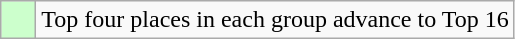<table class="wikitable">
<tr>
<td style="background: #ccffcc;">    </td>
<td>Top four places in each group advance to Top 16</td>
</tr>
</table>
